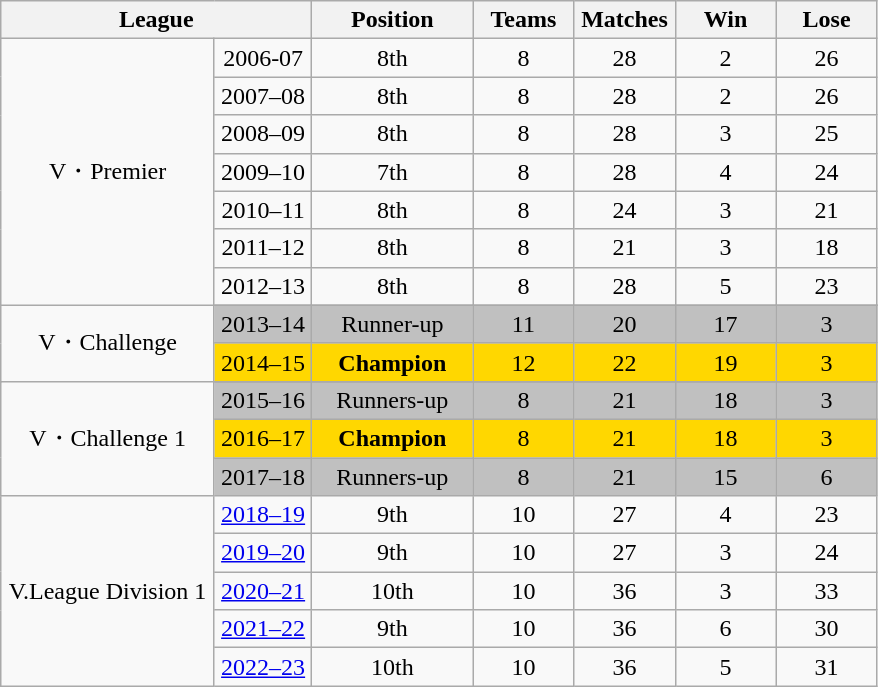<table class="wikitable" style="text-align:center" border="1">
<tr>
<th width=200 colspan=2>League</th>
<th width=100>Position</th>
<th width=60>Teams</th>
<th width=60>Matches</th>
<th width=60>Win</th>
<th width=60>Lose</th>
</tr>
<tr>
<td rowspan=7>V・Premier</td>
<td>2006-07</td>
<td>8th</td>
<td>8</td>
<td>28</td>
<td>2</td>
<td>26</td>
</tr>
<tr>
<td>2007–08</td>
<td>8th</td>
<td>8</td>
<td>28</td>
<td>2</td>
<td>26</td>
</tr>
<tr>
<td>2008–09</td>
<td>8th</td>
<td>8</td>
<td>28</td>
<td>3</td>
<td>25</td>
</tr>
<tr>
<td>2009–10</td>
<td>7th</td>
<td>8</td>
<td>28</td>
<td>4</td>
<td>24</td>
</tr>
<tr>
<td>2010–11</td>
<td>8th</td>
<td>8</td>
<td>24</td>
<td>3</td>
<td>21</td>
</tr>
<tr>
<td>2011–12</td>
<td>8th</td>
<td>8</td>
<td>21</td>
<td>3</td>
<td>18</td>
</tr>
<tr>
<td>2012–13</td>
<td>8th</td>
<td>8</td>
<td>28</td>
<td>5</td>
<td>23</td>
</tr>
<tr>
<td rowspan=3>V・Challenge</td>
</tr>
<tr bgcolor=silver>
<td>2013–14</td>
<td>Runner-up</td>
<td>11</td>
<td>20</td>
<td>17</td>
<td>3</td>
</tr>
<tr bgcolor=gold>
<td>2014–15</td>
<td><strong>Champion</strong></td>
<td>12</td>
<td>22</td>
<td>19</td>
<td>3</td>
</tr>
<tr>
<td rowspan=4>V・Challenge 1</td>
</tr>
<tr bgcolor=silver>
<td>2015–16</td>
<td>Runners-up</td>
<td>8</td>
<td>21</td>
<td>18</td>
<td>3</td>
</tr>
<tr bgcolor=gold>
<td>2016–17</td>
<td><strong>Champion</strong></td>
<td>8</td>
<td>21</td>
<td>18</td>
<td>3</td>
</tr>
<tr bgcolor=silver>
<td>2017–18</td>
<td>Runners-up</td>
<td>8</td>
<td>21</td>
<td>15</td>
<td>6</td>
</tr>
<tr>
<td rowspan=5>V.League Division 1</td>
<td><a href='#'>2018–19</a></td>
<td>9th</td>
<td>10</td>
<td>27</td>
<td>4</td>
<td>23</td>
</tr>
<tr>
<td><a href='#'>2019–20</a></td>
<td>9th</td>
<td>10</td>
<td>27</td>
<td>3</td>
<td>24</td>
</tr>
<tr>
<td><a href='#'>2020–21</a></td>
<td>10th</td>
<td>10</td>
<td>36</td>
<td>3</td>
<td>33</td>
</tr>
<tr>
<td><a href='#'>2021–22</a></td>
<td>9th</td>
<td>10</td>
<td>36</td>
<td>6</td>
<td>30</td>
</tr>
<tr>
<td><a href='#'>2022–23</a></td>
<td>10th</td>
<td>10</td>
<td>36</td>
<td>5</td>
<td>31</td>
</tr>
</table>
